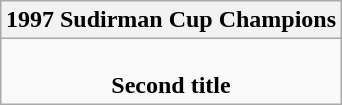<table class=wikitable style="text-align:center; margin:auto">
<tr>
<th>1997 Sudirman Cup Champions</th>
</tr>
<tr>
<td><strong></strong> <br> <strong>Second title</strong></td>
</tr>
</table>
